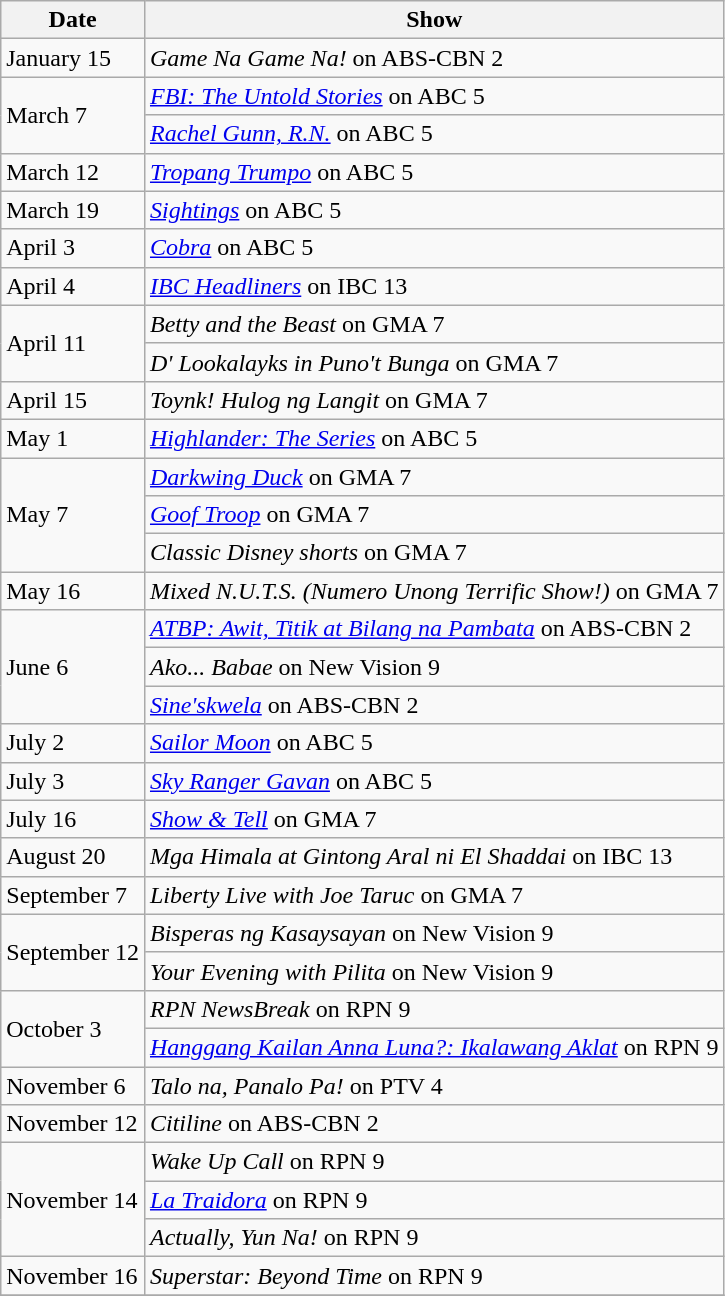<table class="wikitable">
<tr>
<th>Date</th>
<th>Show</th>
</tr>
<tr>
<td>January 15</td>
<td><em>Game Na Game Na!</em> on ABS-CBN 2</td>
</tr>
<tr>
<td rowspan="2">March 7</td>
<td><em><a href='#'>FBI: The Untold Stories</a></em> on ABC 5</td>
</tr>
<tr>
<td><em><a href='#'>Rachel Gunn, R.N.</a></em> on ABC 5</td>
</tr>
<tr>
<td>March 12</td>
<td><em><a href='#'>Tropang Trumpo</a></em> on ABC 5</td>
</tr>
<tr>
<td>March 19</td>
<td><em><a href='#'>Sightings</a></em> on ABC 5</td>
</tr>
<tr>
<td>April 3</td>
<td><em><a href='#'>Cobra</a></em> on ABC 5</td>
</tr>
<tr>
<td>April 4</td>
<td><em><a href='#'>IBC Headliners</a></em> on IBC 13</td>
</tr>
<tr>
<td rowspan="2">April 11</td>
<td><em>Betty and the Beast</em> on GMA 7</td>
</tr>
<tr>
<td><em>D' Lookalayks in Puno't Bunga</em> on GMA 7</td>
</tr>
<tr>
<td>April 15</td>
<td><em>Toynk! Hulog ng Langit</em> on GMA 7</td>
</tr>
<tr>
<td>May 1</td>
<td><em><a href='#'>Highlander: The Series</a></em> on ABC 5</td>
</tr>
<tr>
<td rowspan="3">May 7</td>
<td><em><a href='#'>Darkwing Duck</a></em> on GMA 7</td>
</tr>
<tr>
<td><em><a href='#'>Goof Troop</a></em> on GMA 7</td>
</tr>
<tr>
<td><em>Classic Disney shorts</em> on GMA 7</td>
</tr>
<tr>
<td>May 16</td>
<td><em>Mixed N.U.T.S. (Numero Unong Terrific Show!)</em> on GMA 7</td>
</tr>
<tr>
<td rowspan="3">June 6</td>
<td><em><a href='#'>ATBP: Awit, Titik at Bilang na Pambata</a></em> on ABS-CBN 2</td>
</tr>
<tr>
<td><em>Ako... Babae</em> on New Vision 9</td>
</tr>
<tr>
<td><em><a href='#'>Sine'skwela</a></em> on ABS-CBN 2</td>
</tr>
<tr>
<td>July 2</td>
<td><em><a href='#'>Sailor Moon</a></em> on ABC 5</td>
</tr>
<tr>
<td>July 3</td>
<td><em><a href='#'>Sky Ranger Gavan</a></em> on ABC 5</td>
</tr>
<tr>
<td>July 16</td>
<td><em><a href='#'>Show & Tell</a></em> on GMA 7</td>
</tr>
<tr>
<td>August 20</td>
<td><em>Mga Himala at Gintong Aral ni El Shaddai</em> on IBC 13</td>
</tr>
<tr>
<td>September 7</td>
<td><em>Liberty Live with Joe Taruc</em> on GMA 7</td>
</tr>
<tr>
<td rowspan="2">September 12</td>
<td><em>Bisperas ng Kasaysayan</em> on New Vision 9</td>
</tr>
<tr>
<td><em>Your Evening with Pilita</em> on New Vision 9</td>
</tr>
<tr>
<td rowspan="2">October 3</td>
<td><em>RPN NewsBreak</em> on RPN 9</td>
</tr>
<tr>
<td><em><a href='#'>Hanggang Kailan Anna Luna?: Ikalawang Aklat</a></em> on RPN 9</td>
</tr>
<tr>
<td>November 6</td>
<td><em>Talo na, Panalo Pa!</em> on PTV 4</td>
</tr>
<tr>
<td>November 12</td>
<td><em>Citiline</em> on ABS-CBN 2</td>
</tr>
<tr>
<td rowspan="3">November 14</td>
<td><em>Wake Up Call</em> on RPN 9</td>
</tr>
<tr>
<td><em><a href='#'>La Traidora</a></em> on RPN 9</td>
</tr>
<tr>
<td><em>Actually, Yun Na!</em> on RPN 9</td>
</tr>
<tr>
<td>November 16</td>
<td><em>Superstar: Beyond Time</em> on RPN 9</td>
</tr>
<tr>
</tr>
</table>
